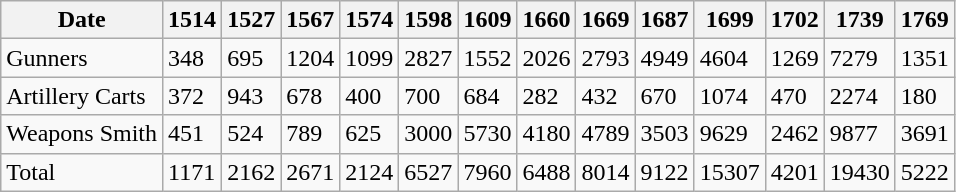<table class="wikitable">
<tr>
<th>Date</th>
<th>1514</th>
<th>1527</th>
<th>1567</th>
<th>1574</th>
<th>1598</th>
<th>1609</th>
<th>1660</th>
<th>1669</th>
<th>1687</th>
<th>1699</th>
<th>1702</th>
<th>1739</th>
<th>1769</th>
</tr>
<tr>
<td>Gunners</td>
<td>348</td>
<td>695</td>
<td>1204</td>
<td>1099</td>
<td>2827</td>
<td>1552</td>
<td>2026</td>
<td>2793</td>
<td>4949</td>
<td>4604</td>
<td>1269</td>
<td>7279</td>
<td>1351</td>
</tr>
<tr>
<td>Artillery Carts</td>
<td>372</td>
<td>943</td>
<td>678</td>
<td>400</td>
<td>700</td>
<td>684</td>
<td>282</td>
<td>432</td>
<td>670</td>
<td>1074</td>
<td>470</td>
<td>2274</td>
<td>180</td>
</tr>
<tr>
<td>Weapons Smith</td>
<td>451</td>
<td>524</td>
<td>789</td>
<td>625</td>
<td>3000</td>
<td>5730</td>
<td>4180</td>
<td>4789</td>
<td>3503</td>
<td>9629</td>
<td>2462</td>
<td>9877</td>
<td>3691</td>
</tr>
<tr>
<td>Total</td>
<td>1171</td>
<td>2162</td>
<td>2671</td>
<td>2124</td>
<td>6527</td>
<td>7960</td>
<td>6488</td>
<td>8014</td>
<td>9122</td>
<td>15307</td>
<td>4201</td>
<td>19430</td>
<td>5222</td>
</tr>
</table>
